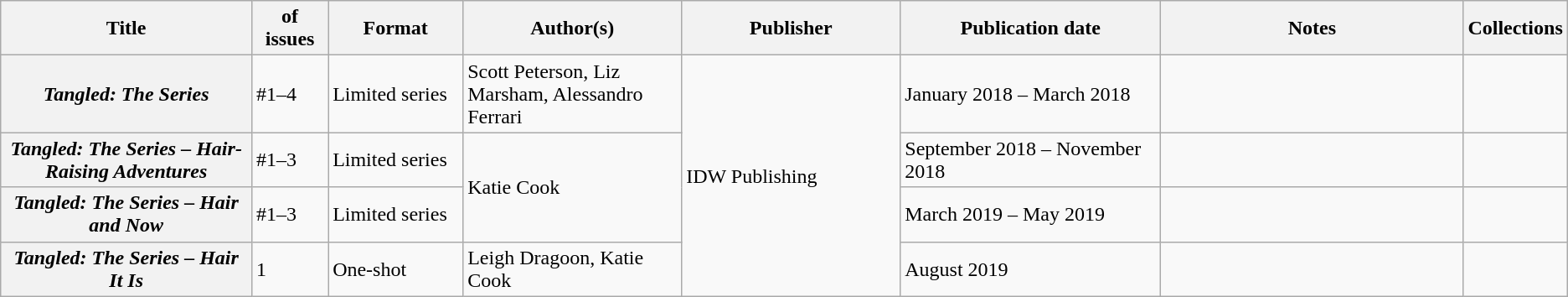<table class="wikitable">
<tr>
<th>Title</th>
<th style="width:40pt"> of issues</th>
<th style="width:75pt">Format</th>
<th style="width:125pt">Author(s)</th>
<th style="width:125pt">Publisher</th>
<th style="width:150pt">Publication date</th>
<th style="width:175pt">Notes</th>
<th>Collections</th>
</tr>
<tr>
<th><em>Tangled: The Series</em></th>
<td>#1–4</td>
<td>Limited series</td>
<td>Scott Peterson, Liz Marsham, Alessandro Ferrari</td>
<td rowspan="4">IDW Publishing</td>
<td>January 2018 – March 2018</td>
<td></td>
<td></td>
</tr>
<tr>
<th><em>Tangled: The Series – Hair-Raising Adventures</em></th>
<td>#1–3</td>
<td>Limited series</td>
<td rowspan="2">Katie Cook</td>
<td>September 2018 – November 2018</td>
<td></td>
<td></td>
</tr>
<tr>
<th><em>Tangled: The Series – Hair and Now</em></th>
<td>#1–3</td>
<td>Limited series</td>
<td>March 2019 – May 2019</td>
<td></td>
<td></td>
</tr>
<tr>
<th><em>Tangled: The Series – Hair It Is</em></th>
<td>1</td>
<td>One-shot</td>
<td>Leigh Dragoon, Katie Cook</td>
<td>August 2019</td>
<td></td>
<td></td>
</tr>
</table>
